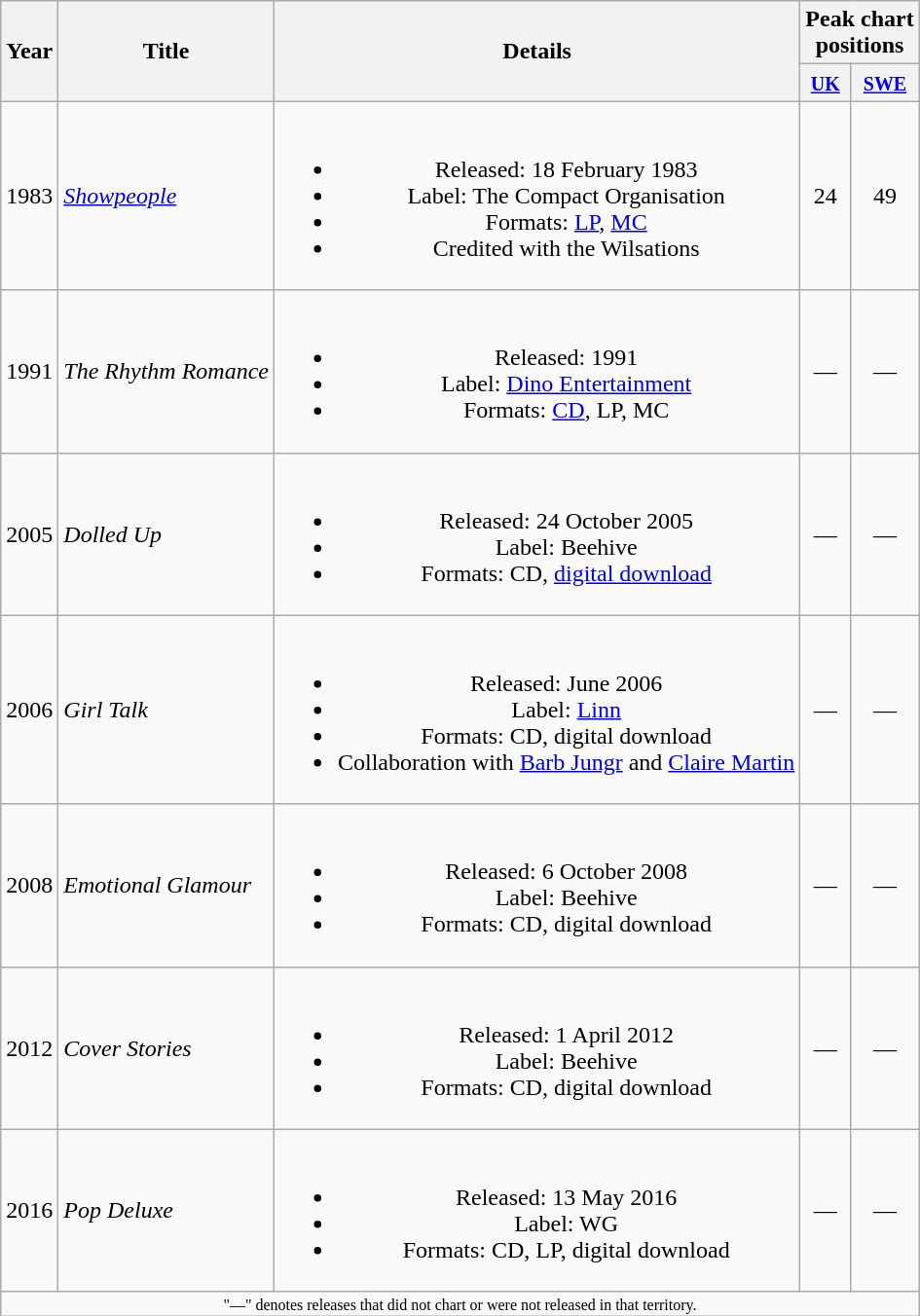<table class="wikitable" style="text-align:center">
<tr>
<th rowspan="2">Year</th>
<th rowspan="2">Title</th>
<th rowspan="2">Details</th>
<th colspan="2">Peak chart<br>positions</th>
</tr>
<tr>
<th><small><a href='#'>UK</a></small><br></th>
<th><small><a href='#'>SWE</a></small><br></th>
</tr>
<tr>
<td>1983</td>
<td align="left"><em><a href='#'>Showpeople</a></em></td>
<td><br><ul><li>Released: 18 February 1983</li><li>Label: The Compact Organisation</li><li>Formats: <a href='#'>LP</a>, <a href='#'>MC</a></li><li>Credited with the Wilsations</li></ul></td>
<td>24</td>
<td>49</td>
</tr>
<tr>
<td>1991</td>
<td align="left"><em>The Rhythm Romance</em></td>
<td><br><ul><li>Released: 1991</li><li>Label: <a href='#'>Dino Entertainment</a></li><li>Formats: <a href='#'>CD</a>, LP, MC</li></ul></td>
<td>—</td>
<td>—</td>
</tr>
<tr>
<td>2005</td>
<td align="left"><em>Dolled Up</em></td>
<td><br><ul><li>Released: 24 October 2005</li><li>Label: Beehive</li><li>Formats: CD, <a href='#'>digital download</a></li></ul></td>
<td>—</td>
<td>—</td>
</tr>
<tr>
<td>2006</td>
<td align="left"><em>Girl Talk</em></td>
<td><br><ul><li>Released: June 2006</li><li>Label: <a href='#'>Linn</a></li><li>Formats: CD, digital download</li><li>Collaboration with <a href='#'>Barb Jungr</a> and <a href='#'>Claire Martin</a></li></ul></td>
<td>—</td>
<td>—</td>
</tr>
<tr>
<td>2008</td>
<td align="left"><em>Emotional Glamour</em></td>
<td><br><ul><li>Released: 6 October 2008</li><li>Label: Beehive</li><li>Formats: CD, digital download</li></ul></td>
<td>—</td>
<td>—</td>
</tr>
<tr>
<td>2012</td>
<td align="left"><em>Cover Stories</em></td>
<td><br><ul><li>Released: 1 April 2012</li><li>Label: Beehive</li><li>Formats: CD, digital download</li></ul></td>
<td>—</td>
<td>—</td>
</tr>
<tr>
<td>2016</td>
<td align="left"><em>Pop Deluxe</em></td>
<td><br><ul><li>Released: 13 May 2016</li><li>Label: WG</li><li>Formats: CD, LP, digital download</li></ul></td>
<td>—</td>
<td>—</td>
</tr>
<tr>
<td colspan="5" style="font-size:8pt">"—" denotes releases that did not chart or were not released in that territory.</td>
</tr>
</table>
